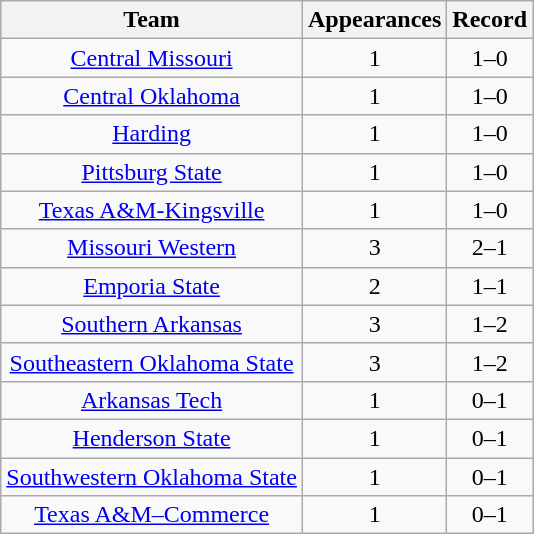<table class = "wikitable sortable" style="text-align:center">
<tr>
<th>Team</th>
<th>Appearances</th>
<th>Record</th>
</tr>
<tr>
<td><a href='#'>Central Missouri</a></td>
<td>1</td>
<td>1–0</td>
</tr>
<tr>
<td><a href='#'>Central Oklahoma</a></td>
<td>1</td>
<td>1–0</td>
</tr>
<tr>
<td><a href='#'>Harding</a></td>
<td>1</td>
<td>1–0</td>
</tr>
<tr>
<td><a href='#'>Pittsburg State</a></td>
<td>1</td>
<td>1–0</td>
</tr>
<tr>
<td><a href='#'>Texas A&M-Kingsville</a></td>
<td>1</td>
<td>1–0</td>
</tr>
<tr>
<td><a href='#'>Missouri Western</a></td>
<td>3</td>
<td>2–1</td>
</tr>
<tr>
<td><a href='#'>Emporia State</a></td>
<td>2</td>
<td>1–1</td>
</tr>
<tr>
<td><a href='#'>Southern Arkansas</a></td>
<td>3</td>
<td>1–2</td>
</tr>
<tr>
<td><a href='#'>Southeastern Oklahoma State</a></td>
<td>3</td>
<td>1–2</td>
</tr>
<tr>
<td><a href='#'>Arkansas Tech</a></td>
<td>1</td>
<td>0–1</td>
</tr>
<tr>
<td><a href='#'>Henderson State</a></td>
<td>1</td>
<td>0–1</td>
</tr>
<tr>
<td><a href='#'>Southwestern Oklahoma State</a></td>
<td>1</td>
<td>0–1</td>
</tr>
<tr>
<td><a href='#'>Texas A&M–Commerce</a></td>
<td>1</td>
<td>0–1</td>
</tr>
</table>
